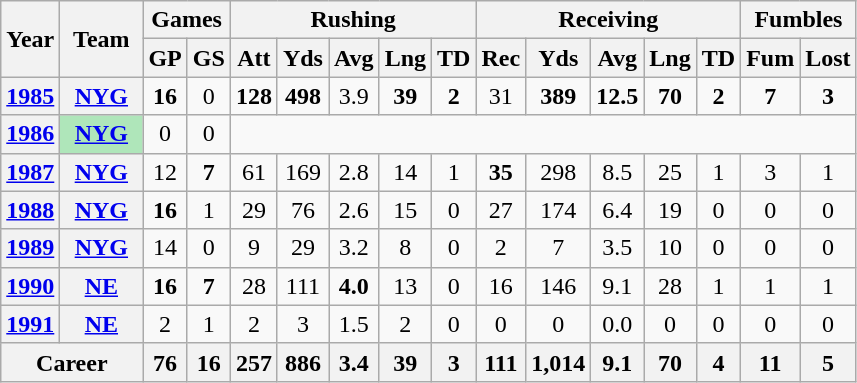<table class="wikitable" style="text-align:center;">
<tr>
<th rowspan="2">Year</th>
<th rowspan="2">Team</th>
<th colspan="2">Games</th>
<th colspan="5">Rushing</th>
<th colspan="5">Receiving</th>
<th colspan="2">Fumbles</th>
</tr>
<tr>
<th>GP</th>
<th>GS</th>
<th>Att</th>
<th>Yds</th>
<th>Avg</th>
<th>Lng</th>
<th>TD</th>
<th>Rec</th>
<th>Yds</th>
<th>Avg</th>
<th>Lng</th>
<th>TD</th>
<th>Fum</th>
<th>Lost</th>
</tr>
<tr>
<th><a href='#'>1985</a></th>
<th><a href='#'>NYG</a></th>
<td><strong>16</strong></td>
<td>0</td>
<td><strong>128</strong></td>
<td><strong>498</strong></td>
<td>3.9</td>
<td><strong>39</strong></td>
<td><strong>2</strong></td>
<td>31</td>
<td><strong>389</strong></td>
<td><strong>12.5</strong></td>
<td><strong>70</strong></td>
<td><strong>2</strong></td>
<td><strong>7</strong></td>
<td><strong>3</strong></td>
</tr>
<tr>
<th><a href='#'>1986</a></th>
<th style="background:#afe6ba; width:3em;"><a href='#'>NYG</a></th>
<td>0</td>
<td>0</td>
<td colspan="12"></td>
</tr>
<tr>
<th><a href='#'>1987</a></th>
<th><a href='#'>NYG</a></th>
<td>12</td>
<td><strong>7</strong></td>
<td>61</td>
<td>169</td>
<td>2.8</td>
<td>14</td>
<td>1</td>
<td><strong>35</strong></td>
<td>298</td>
<td>8.5</td>
<td>25</td>
<td>1</td>
<td>3</td>
<td>1</td>
</tr>
<tr>
<th><a href='#'>1988</a></th>
<th><a href='#'>NYG</a></th>
<td><strong>16</strong></td>
<td>1</td>
<td>29</td>
<td>76</td>
<td>2.6</td>
<td>15</td>
<td>0</td>
<td>27</td>
<td>174</td>
<td>6.4</td>
<td>19</td>
<td>0</td>
<td>0</td>
<td>0</td>
</tr>
<tr>
<th><a href='#'>1989</a></th>
<th><a href='#'>NYG</a></th>
<td>14</td>
<td>0</td>
<td>9</td>
<td>29</td>
<td>3.2</td>
<td>8</td>
<td>0</td>
<td>2</td>
<td>7</td>
<td>3.5</td>
<td>10</td>
<td>0</td>
<td>0</td>
<td>0</td>
</tr>
<tr>
<th><a href='#'>1990</a></th>
<th><a href='#'>NE</a></th>
<td><strong>16</strong></td>
<td><strong>7</strong></td>
<td>28</td>
<td>111</td>
<td><strong>4.0</strong></td>
<td>13</td>
<td>0</td>
<td>16</td>
<td>146</td>
<td>9.1</td>
<td>28</td>
<td>1</td>
<td>1</td>
<td>1</td>
</tr>
<tr>
<th><a href='#'>1991</a></th>
<th><a href='#'>NE</a></th>
<td>2</td>
<td>1</td>
<td>2</td>
<td>3</td>
<td>1.5</td>
<td>2</td>
<td>0</td>
<td>0</td>
<td>0</td>
<td>0.0</td>
<td>0</td>
<td>0</td>
<td>0</td>
<td>0</td>
</tr>
<tr>
<th colspan="2">Career</th>
<th>76</th>
<th>16</th>
<th>257</th>
<th>886</th>
<th>3.4</th>
<th>39</th>
<th>3</th>
<th>111</th>
<th>1,014</th>
<th>9.1</th>
<th>70</th>
<th>4</th>
<th>11</th>
<th>5</th>
</tr>
</table>
